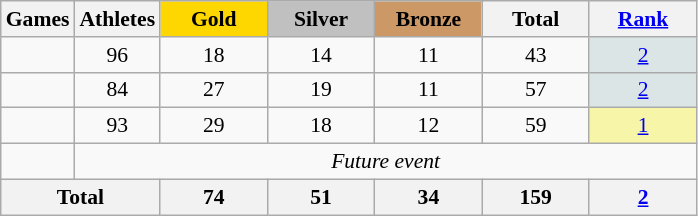<table class="wikitable" style="text-align:center; font-size:90%;">
<tr>
<th>Games</th>
<th>Athletes</th>
<td style="background:gold; width:4.5em; font-weight:bold;">Gold</td>
<td style="background:silver; width:4.5em; font-weight:bold;">Silver</td>
<td style="background:#cc9966; width:4.5em; font-weight:bold;">Bronze</td>
<th style="width:4.5em; font-weight:bold;">Total</th>
<th style="width:4.5em; font-weight:bold;"><a href='#'>Rank</a></th>
</tr>
<tr>
<td align=left></td>
<td>96</td>
<td>18</td>
<td>14</td>
<td>11</td>
<td>43</td>
<td style="background:#dce5e5;"><a href='#'>2</a></td>
</tr>
<tr>
<td align=left></td>
<td>84</td>
<td>27</td>
<td>19</td>
<td>11</td>
<td>57</td>
<td style="background:#dce5e5;"><a href='#'>2</a></td>
</tr>
<tr>
<td align=left></td>
<td>93</td>
<td>29</td>
<td>18</td>
<td>12</td>
<td>59</td>
<td style="background:#f7f6a8;"><a href='#'>1</a></td>
</tr>
<tr>
<td align=left></td>
<td colspan=6><em>Future event</em></td>
</tr>
<tr>
<th colspan=2>Total</th>
<th>74</th>
<th>51</th>
<th>34</th>
<th>159</th>
<th><a href='#'>2</a></th>
</tr>
</table>
